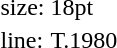<table style="margin-left:40px;">
<tr>
<td>size:</td>
<td>18pt</td>
</tr>
<tr>
<td>line:</td>
<td>T.1980</td>
</tr>
</table>
